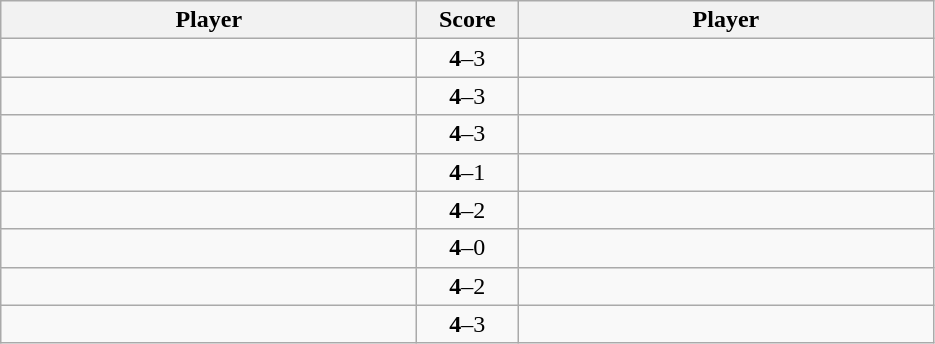<table class="wikitable ">
<tr>
<th width=270>Player</th>
<th width=60>Score</th>
<th width=270>Player</th>
</tr>
<tr>
<td><strong></strong></td>
<td align="center"><strong>4</strong>–3</td>
<td></td>
</tr>
<tr>
<td><strong></strong></td>
<td align="center"><strong>4</strong>–3</td>
<td></td>
</tr>
<tr>
<td><strong></strong></td>
<td align="center"><strong>4</strong>–3</td>
<td></td>
</tr>
<tr>
<td><strong></strong></td>
<td align="center"><strong>4</strong>–1</td>
<td></td>
</tr>
<tr>
<td><strong></strong></td>
<td align="center"><strong>4</strong>–2</td>
<td></td>
</tr>
<tr>
<td><strong></strong></td>
<td align="center"><strong>4</strong>–0</td>
<td></td>
</tr>
<tr>
<td><strong></strong></td>
<td align="center"><strong>4</strong>–2</td>
<td></td>
</tr>
<tr>
<td><strong></strong></td>
<td align="center"><strong>4</strong>–3</td>
<td></td>
</tr>
</table>
